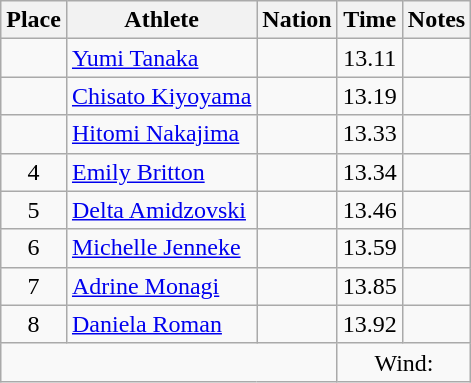<table class="wikitable mw-datatable sortable" style="text-align:center;">
<tr>
<th scope="col">Place</th>
<th scope="col">Athlete</th>
<th scope="col">Nation</th>
<th scope="col">Time</th>
<th scope="col">Notes</th>
</tr>
<tr>
<td></td>
<td align="left"><a href='#'>Yumi Tanaka</a></td>
<td align="left"></td>
<td>13.11</td>
<td></td>
</tr>
<tr>
<td></td>
<td align="left"><a href='#'>Chisato Kiyoyama</a></td>
<td align="left"></td>
<td>13.19</td>
<td></td>
</tr>
<tr>
<td></td>
<td align="left"><a href='#'>Hitomi Nakajima</a></td>
<td align="left"></td>
<td>13.33</td>
<td></td>
</tr>
<tr>
<td>4</td>
<td align="left"><a href='#'>Emily Britton</a></td>
<td align="left"></td>
<td>13.34</td>
<td></td>
</tr>
<tr>
<td>5</td>
<td align="left"><a href='#'>Delta Amidzovski</a></td>
<td align="left"></td>
<td>13.46</td>
<td></td>
</tr>
<tr>
<td>6</td>
<td align="left"><a href='#'>Michelle Jenneke</a></td>
<td align="left"></td>
<td>13.59</td>
<td></td>
</tr>
<tr>
<td>7</td>
<td align="left"><a href='#'>Adrine Monagi</a></td>
<td align="left"></td>
<td>13.85</td>
<td></td>
</tr>
<tr>
<td>8</td>
<td align="left"><a href='#'>Daniela Roman</a></td>
<td align="left"></td>
<td>13.92</td>
<td></td>
</tr>
<tr class="sortbottom">
<td colspan="3"></td>
<td colspan="2">Wind: </td>
</tr>
</table>
